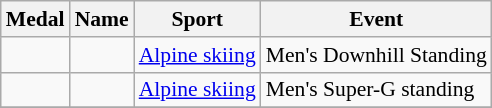<table class="wikitable sortable" style="font-size:90%">
<tr>
<th>Medal</th>
<th>Name</th>
<th>Sport</th>
<th>Event</th>
</tr>
<tr>
<td></td>
<td></td>
<td><a href='#'>Alpine skiing</a></td>
<td>Men's Downhill Standing</td>
</tr>
<tr>
<td></td>
<td></td>
<td><a href='#'>Alpine skiing</a></td>
<td>Men's Super-G standing</td>
</tr>
<tr>
</tr>
</table>
